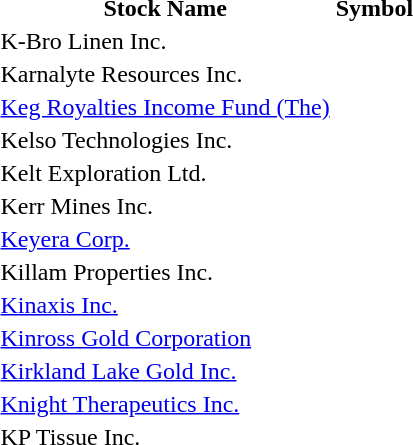<table style="background:transparent;">
<tr>
<th>Stock Name</th>
<th>Symbol</th>
</tr>
<tr --->
<td>K-Bro Linen Inc.</td>
<td></td>
</tr>
<tr --->
<td>Karnalyte Resources Inc.</td>
<td></td>
</tr>
<tr --->
<td><a href='#'>Keg Royalties Income Fund (The)</a></td>
<td></td>
</tr>
<tr --->
<td>Kelso Technologies Inc.</td>
<td></td>
</tr>
<tr --->
<td>Kelt Exploration Ltd.</td>
<td></td>
</tr>
<tr --->
<td>Kerr Mines Inc.</td>
<td></td>
</tr>
<tr>
<td><a href='#'>Keyera Corp.</a></td>
<td></td>
</tr>
<tr --->
<td>Killam Properties Inc.</td>
<td></td>
</tr>
<tr --->
<td><a href='#'>Kinaxis Inc.</a></td>
<td></td>
</tr>
<tr --->
<td><a href='#'>Kinross Gold Corporation</a></td>
<td></td>
</tr>
<tr --->
<td><a href='#'>Kirkland Lake Gold Inc.</a></td>
<td></td>
</tr>
<tr --->
<td><a href='#'>Knight Therapeutics Inc.</a></td>
<td></td>
</tr>
<tr --->
<td>KP Tissue Inc.</td>
<td></td>
</tr>
<tr --->
</tr>
</table>
